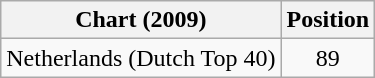<table class="wikitable">
<tr>
<th>Chart (2009)</th>
<th>Position</th>
</tr>
<tr>
<td>Netherlands (Dutch Top 40)</td>
<td align="center">89</td>
</tr>
</table>
